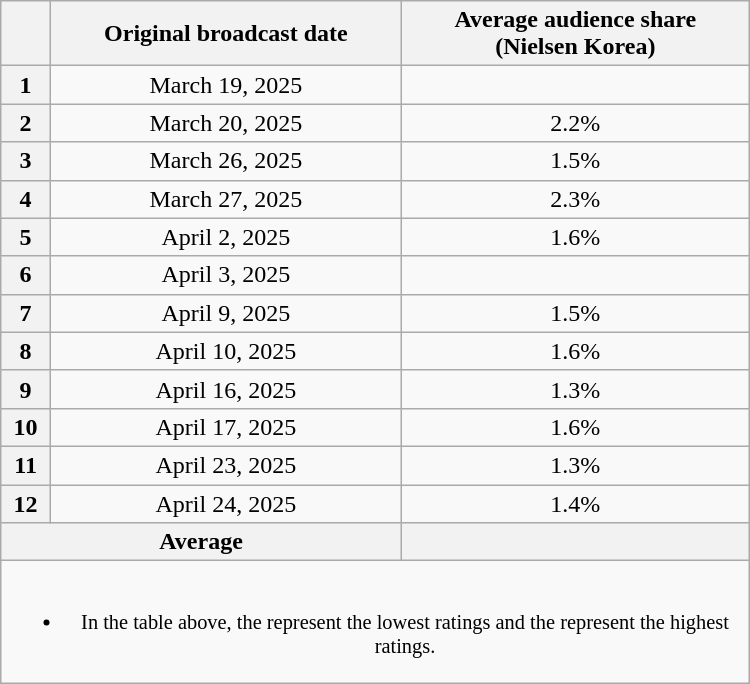<table class="wikitable" style="margin-left:auto; margin-right:auto; width:500px; text-align:center">
<tr>
<th scope="col"></th>
<th scope="col">Original broadcast date</th>
<th scope="col">Average audience share<br>(Nielsen Korea)</th>
</tr>
<tr>
<th scope="col">1</th>
<td>March 19, 2025</td>
<td><strong></strong> </td>
</tr>
<tr>
<th scope="col">2</th>
<td>March 20, 2025</td>
<td>2.2% </td>
</tr>
<tr>
<th scope="col">3</th>
<td>March 26, 2025</td>
<td>1.5% </td>
</tr>
<tr>
<th scope="col">4</th>
<td>March 27, 2025</td>
<td>2.3% </td>
</tr>
<tr>
<th scope="col">5</th>
<td>April 2, 2025</td>
<td>1.6% </td>
</tr>
<tr>
<th scope="col">6</th>
<td>April 3, 2025</td>
<td><strong></strong> </td>
</tr>
<tr>
<th scope="col">7</th>
<td>April 9, 2025</td>
<td>1.5% </td>
</tr>
<tr>
<th scope="col">8</th>
<td>April 10, 2025</td>
<td>1.6% </td>
</tr>
<tr>
<th scope="col">9</th>
<td>April 16, 2025</td>
<td>1.3% </td>
</tr>
<tr>
<th scope="col">10</th>
<td>April 17, 2025</td>
<td>1.6% </td>
</tr>
<tr>
<th scope="col">11</th>
<td>April 23, 2025</td>
<td>1.3% </td>
</tr>
<tr>
<th scope="col">12</th>
<td>April 24, 2025</td>
<td>1.4% </td>
</tr>
<tr>
<th colspan="2" scope="col">Average</th>
<th scope="col"></th>
</tr>
<tr>
<td colspan="3" style="font-size:85%"><br><ul><li>In the table above, the <strong></strong> represent the lowest ratings and the <strong></strong> represent the highest ratings.</li></ul></td>
</tr>
</table>
